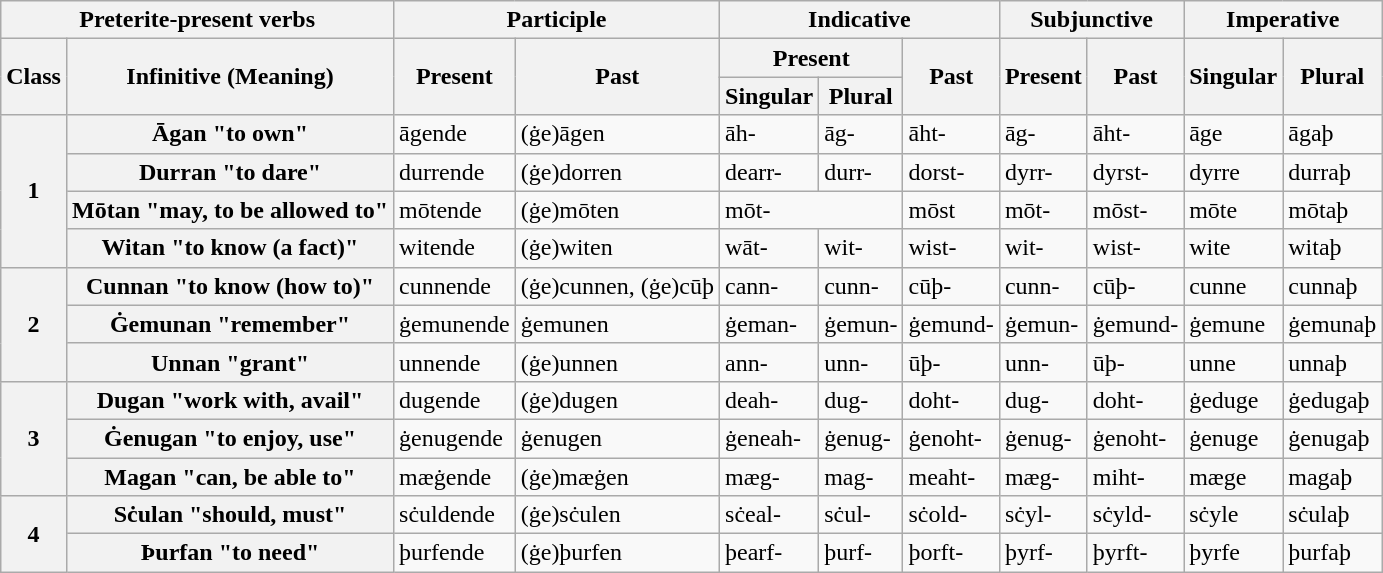<table class="wikitable mw-collapsible">
<tr>
<th colspan="2">Preterite-present verbs</th>
<th colspan="2">Participle</th>
<th colspan="3">Indicative</th>
<th colspan="2">Subjunctive</th>
<th colspan="2">Imperative</th>
</tr>
<tr>
<th rowspan="2">Class</th>
<th rowspan="2">Infinitive (Meaning)</th>
<th rowspan="2">Present</th>
<th rowspan="2">Past</th>
<th colspan="2">Present</th>
<th rowspan="2">Past</th>
<th rowspan="2">Present</th>
<th rowspan="2">Past</th>
<th rowspan="2">Singular</th>
<th rowspan="2">Plural</th>
</tr>
<tr>
<th>Singular</th>
<th>Plural</th>
</tr>
<tr>
<th rowspan="4">1</th>
<th>Āgan "to own"</th>
<td>āgende</td>
<td>(ġe)āgen</td>
<td>āh-</td>
<td>āg-</td>
<td>āht-</td>
<td>āg-</td>
<td>āht-</td>
<td>āge</td>
<td>āgaþ</td>
</tr>
<tr>
<th>Durran "to dare"</th>
<td>durrende</td>
<td>(ġe)dorren</td>
<td>dearr-</td>
<td>durr-</td>
<td>dorst-</td>
<td>dyrr-</td>
<td>dyrst-</td>
<td>dyrre</td>
<td>durraþ</td>
</tr>
<tr>
<th>Mōtan "may, to be allowed to"</th>
<td>mōtende</td>
<td>(ġe)mōten</td>
<td colspan="2">mōt-</td>
<td>mōst</td>
<td>mōt-</td>
<td>mōst-</td>
<td>mōte</td>
<td>mōtaþ</td>
</tr>
<tr>
<th>Witan "to know (a fact)"</th>
<td>witende</td>
<td>(ġe)witen</td>
<td>wāt-</td>
<td>wit-</td>
<td>wist-</td>
<td>wit-</td>
<td>wist-</td>
<td>wite</td>
<td>witaþ</td>
</tr>
<tr>
<th rowspan="3">2</th>
<th>Cunnan "to know (how to)"</th>
<td>cunnende</td>
<td>(ġe)cunnen, (ġe)cūþ</td>
<td>cann-</td>
<td>cunn-</td>
<td>cūþ-</td>
<td>cunn-</td>
<td>cūþ-</td>
<td>cunne</td>
<td>cunnaþ</td>
</tr>
<tr>
<th>Ġemunan "remember"</th>
<td>ġemunende</td>
<td>ġemunen</td>
<td>ġeman-</td>
<td>ġemun-</td>
<td>ġemund-</td>
<td>ġemun-</td>
<td>ġemund-</td>
<td>ġemune</td>
<td>ġemunaþ</td>
</tr>
<tr>
<th>Unnan "grant"</th>
<td>unnende</td>
<td>(ġe)unnen</td>
<td>ann-</td>
<td>unn-</td>
<td>ūþ-</td>
<td>unn-</td>
<td>ūþ-</td>
<td>unne</td>
<td>unnaþ</td>
</tr>
<tr>
<th rowspan="3">3</th>
<th>Dugan "work with, avail"</th>
<td>dugende</td>
<td>(ġe)dugen</td>
<td>deah-</td>
<td>dug-</td>
<td>doht-</td>
<td>dug-</td>
<td>doht-</td>
<td>ġeduge</td>
<td>ġedugaþ</td>
</tr>
<tr>
<th>Ġenugan "to enjoy, use"</th>
<td>ġenugende</td>
<td>ġenugen</td>
<td>ġeneah-</td>
<td>ġenug-</td>
<td>ġenoht-</td>
<td>ġenug-</td>
<td>ġenoht-</td>
<td>ġenuge</td>
<td>ġenugaþ</td>
</tr>
<tr>
<th>Magan "can, be able to"</th>
<td>mæġende</td>
<td>(ġe)mæġen</td>
<td>mæg-</td>
<td>mag-</td>
<td>meaht-</td>
<td>mæg-</td>
<td>miht-</td>
<td>mæge</td>
<td>magaþ</td>
</tr>
<tr>
<th rowspan="2">4</th>
<th>Sċulan "should, must"</th>
<td>sċuldende</td>
<td>(ġe)sċulen</td>
<td>sċeal-</td>
<td>sċul-</td>
<td>sċold-</td>
<td>sċyl-</td>
<td>sċyld-</td>
<td>sċyle</td>
<td>sċulaþ</td>
</tr>
<tr>
<th>Þurfan "to need"</th>
<td>þurfende</td>
<td>(ġe)þurfen</td>
<td>þearf-</td>
<td>þurf-</td>
<td>þorft-</td>
<td>þyrf-</td>
<td>þyrft-</td>
<td>þyrfe</td>
<td>þurfaþ</td>
</tr>
</table>
